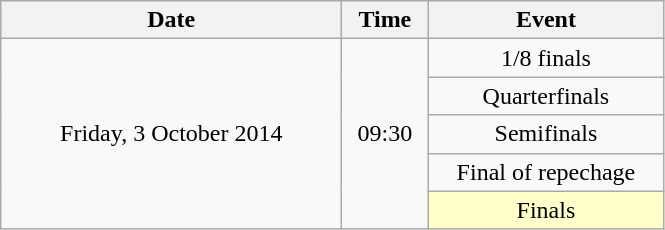<table class = "wikitable" style="text-align:center;">
<tr>
<th width=220>Date</th>
<th width=50>Time</th>
<th width=150>Event</th>
</tr>
<tr>
<td rowspan=5>Friday, 3 October 2014</td>
<td rowspan=5>09:30</td>
<td>1/8 finals</td>
</tr>
<tr>
<td>Quarterfinals</td>
</tr>
<tr>
<td>Semifinals</td>
</tr>
<tr>
<td>Final of repechage</td>
</tr>
<tr>
<td bgcolor=ffffcc>Finals</td>
</tr>
</table>
